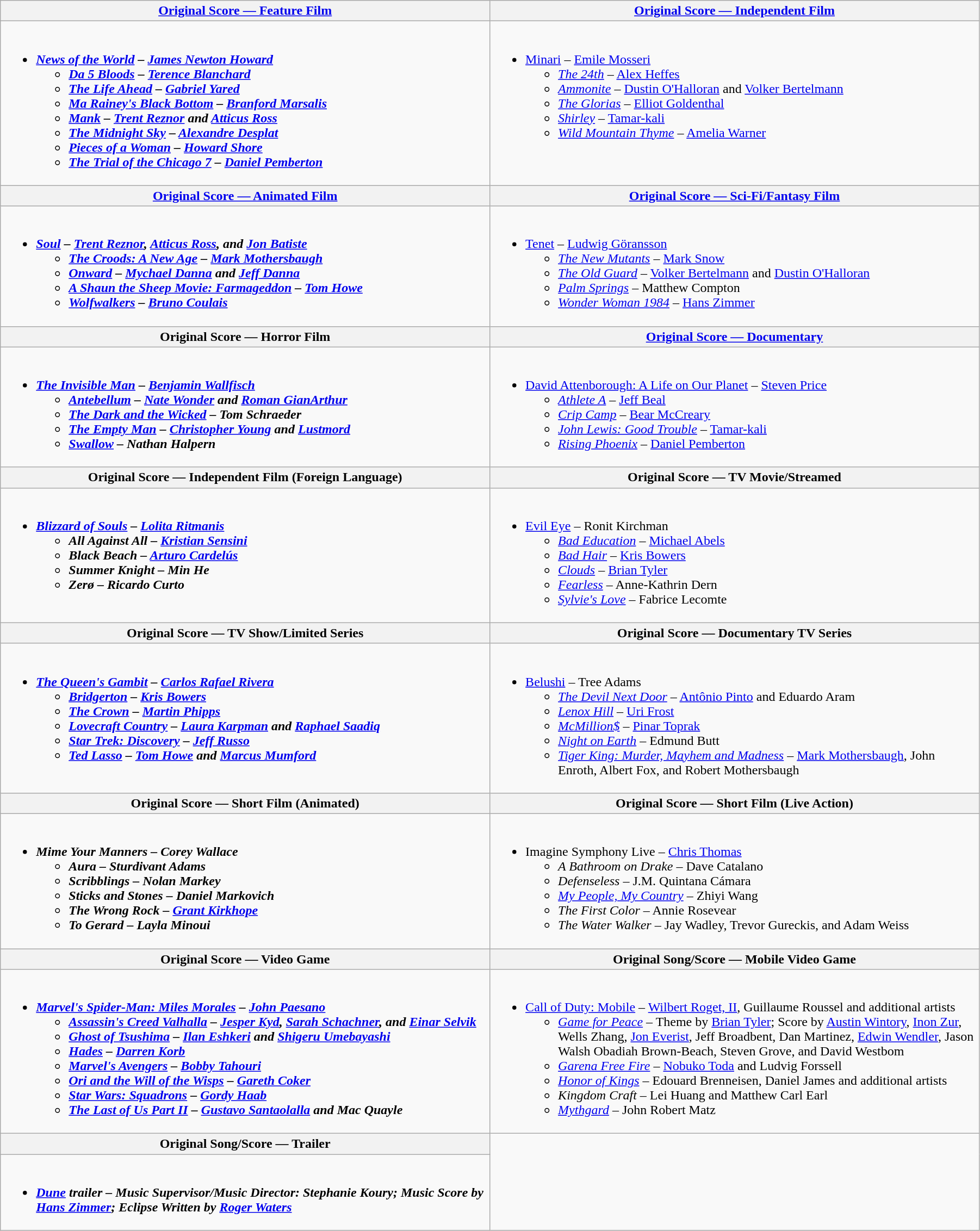<table class="wikitable" style="width:95%">
<tr>
<th width="50%"><a href='#'>Original Score — Feature Film</a></th>
<th width="50%"><a href='#'>Original Score — Independent Film</a></th>
</tr>
<tr>
<td valign="top"><br><ul><li><strong><em><a href='#'>News of the World</a><em> – <a href='#'>James Newton Howard</a><strong><ul><li></em><a href='#'>Da 5 Bloods</a><em> – <a href='#'>Terence Blanchard</a></li><li></em><a href='#'>The Life Ahead</a><em> – <a href='#'>Gabriel Yared</a></li><li></em><a href='#'>Ma Rainey's Black Bottom</a><em> – <a href='#'>Branford Marsalis</a></li><li></em><a href='#'>Mank</a><em> – <a href='#'>Trent Reznor</a> and <a href='#'>Atticus Ross</a></li><li></em><a href='#'>The Midnight Sky</a><em> – <a href='#'>Alexandre Desplat</a></li><li></em><a href='#'>Pieces of a Woman</a><em> – <a href='#'>Howard Shore</a></li><li></em><a href='#'>The Trial of the Chicago 7</a><em> – <a href='#'>Daniel Pemberton</a></li></ul></li></ul></td>
<td valign="top"><br><ul><li></em></strong><a href='#'>Minari</a></em> – <a href='#'>Emile Mosseri</a></strong><ul><li><em><a href='#'>The 24th</a></em> – <a href='#'>Alex Heffes</a></li><li><em><a href='#'>Ammonite</a></em> – <a href='#'>Dustin O'Halloran</a> and <a href='#'>Volker Bertelmann</a></li><li><em><a href='#'>The Glorias</a></em> – <a href='#'>Elliot Goldenthal</a></li><li><em><a href='#'>Shirley</a></em> – <a href='#'>Tamar-kali</a></li><li><em><a href='#'>Wild Mountain Thyme</a></em> – <a href='#'>Amelia Warner</a></li></ul></li></ul></td>
</tr>
<tr>
<th width="50%"><a href='#'>Original Score — Animated Film</a></th>
<th width="50%"><a href='#'>Original Score — Sci-Fi/Fantasy Film</a></th>
</tr>
<tr>
<td valign="top"><br><ul><li><strong><em><a href='#'>Soul</a><em> – <a href='#'>Trent Reznor</a>, <a href='#'>Atticus Ross</a>, and <a href='#'>Jon Batiste</a><strong><ul><li></em><a href='#'>The Croods: A New Age</a><em> – <a href='#'>Mark Mothersbaugh</a></li><li></em><a href='#'>Onward</a><em> – <a href='#'>Mychael Danna</a> and <a href='#'>Jeff Danna</a></li><li></em><a href='#'>A Shaun the Sheep Movie: Farmageddon</a><em> – <a href='#'>Tom Howe</a></li><li></em><a href='#'>Wolfwalkers</a><em> – <a href='#'>Bruno Coulais</a></li></ul></li></ul></td>
<td valign="top"><br><ul><li></em></strong><a href='#'>Tenet</a></em> – <a href='#'>Ludwig Göransson</a></strong><ul><li><em><a href='#'>The New Mutants</a></em> – <a href='#'>Mark Snow</a></li><li><em><a href='#'>The Old Guard</a></em> – <a href='#'>Volker Bertelmann</a> and <a href='#'>Dustin O'Halloran</a></li><li><em><a href='#'>Palm Springs</a></em> – Matthew Compton</li><li><em><a href='#'>Wonder Woman 1984</a></em> – <a href='#'>Hans Zimmer</a></li></ul></li></ul></td>
</tr>
<tr>
<th width="50%">Original Score — Horror Film</th>
<th width="50%"><a href='#'>Original Score — Documentary</a></th>
</tr>
<tr>
<td valign="top"><br><ul><li><strong><em><a href='#'>The Invisible Man</a><em> – <a href='#'>Benjamin Wallfisch</a><strong><ul><li></em><a href='#'>Antebellum</a><em> – <a href='#'>Nate Wonder</a> and <a href='#'>Roman GianArthur</a></li><li></em><a href='#'>The Dark and the Wicked</a><em> – Tom Schraeder</li><li></em><a href='#'>The Empty Man</a><em> – <a href='#'>Christopher Young</a> and <a href='#'>Lustmord</a></li><li></em><a href='#'>Swallow</a><em> – Nathan Halpern</li></ul></li></ul></td>
<td valign="top"><br><ul><li></em></strong><a href='#'>David Attenborough: A Life on Our Planet</a></em> – <a href='#'>Steven Price</a></strong><ul><li><em><a href='#'>Athlete A</a></em> – <a href='#'>Jeff Beal</a></li><li><em><a href='#'>Crip Camp</a></em> – <a href='#'>Bear McCreary</a></li><li><em><a href='#'>John Lewis: Good Trouble</a></em> – <a href='#'>Tamar-kali</a></li><li><em><a href='#'>Rising Phoenix</a></em> – <a href='#'>Daniel Pemberton</a></li></ul></li></ul></td>
</tr>
<tr>
<th width="50%">Original Score — Independent Film (Foreign Language)</th>
<th width="50%">Original Score — TV Movie/Streamed</th>
</tr>
<tr>
<td valign="top"><br><ul><li><strong><em><a href='#'>Blizzard of Souls</a><em> – <a href='#'>Lolita Ritmanis</a><strong><ul><li></em>All Against All<em> – <a href='#'>Kristian Sensini</a></li><li></em>Black Beach<em> – <a href='#'>Arturo Cardelús</a></li><li></em>Summer Knight<em> – Min He</li><li></em>Zerø<em> – Ricardo Curto</li></ul></li></ul></td>
<td valign="top"><br><ul><li></em></strong><a href='#'>Evil Eye</a></em> – Ronit Kirchman</strong><ul><li><em><a href='#'>Bad Education</a></em> – <a href='#'>Michael Abels</a></li><li><em><a href='#'>Bad Hair</a></em> – <a href='#'>Kris Bowers</a></li><li><em><a href='#'>Clouds</a></em> – <a href='#'>Brian Tyler</a></li><li><em><a href='#'>Fearless</a></em> – Anne-Kathrin Dern</li><li><em><a href='#'>Sylvie's Love</a></em> – Fabrice Lecomte</li></ul></li></ul></td>
</tr>
<tr>
<th width="50%">Original Score — TV Show/Limited Series</th>
<th width="50%">Original Score — Documentary TV Series</th>
</tr>
<tr>
<td valign="top"><br><ul><li><strong><em><a href='#'>The Queen's Gambit</a><em> – <a href='#'>Carlos Rafael Rivera</a><strong><ul><li></em><a href='#'>Bridgerton</a><em> – <a href='#'>Kris Bowers</a></li><li></em><a href='#'>The Crown</a><em> – <a href='#'>Martin Phipps</a></li><li></em><a href='#'>Lovecraft Country</a><em> – <a href='#'>Laura Karpman</a> and <a href='#'>Raphael Saadiq</a></li><li></em><a href='#'>Star Trek: Discovery</a><em> – <a href='#'>Jeff Russo</a></li><li></em><a href='#'>Ted Lasso</a><em> – <a href='#'>Tom Howe</a> and <a href='#'>Marcus Mumford</a></li></ul></li></ul></td>
<td valign="top"><br><ul><li></em></strong><a href='#'>Belushi</a></em> – Tree Adams</strong><ul><li><em><a href='#'>The Devil Next Door</a></em> – <a href='#'>Antônio Pinto</a> and Eduardo Aram</li><li><em><a href='#'>Lenox Hill</a></em> – <a href='#'>Uri Frost</a></li><li><em><a href='#'>McMillion$</a></em> – <a href='#'>Pinar Toprak</a></li><li><em><a href='#'>Night on Earth</a></em> – Edmund Butt</li><li><em><a href='#'>Tiger King: Murder, Mayhem and Madness</a></em> – <a href='#'>Mark Mothersbaugh</a>, John Enroth, Albert Fox, and Robert Mothersbaugh</li></ul></li></ul></td>
</tr>
<tr>
<th width="50%">Original Score — Short Film (Animated)</th>
<th width="50%">Original Score — Short Film (Live Action)</th>
</tr>
<tr>
<td valign="top"><br><ul><li><strong><em>Mime Your Manners<em> – Corey Wallace<strong><ul><li></em>Aura<em> – Sturdivant Adams</li><li></em>Scribblings<em> – Nolan Markey</li><li></em>Sticks and Stones<em> – Daniel Markovich</li><li></em>The Wrong Rock<em> – <a href='#'>Grant Kirkhope</a></li><li></em>To Gerard<em> – Layla Minoui</li></ul></li></ul></td>
<td valign="top"><br><ul><li></em></strong>Imagine Symphony Live</em> – <a href='#'>Chris Thomas</a></strong><ul><li><em>A Bathroom on Drake</em> – Dave Catalano</li><li><em>Defenseless</em> – J.M. Quintana Cámara</li><li><em><a href='#'>My People, My Country</a></em> – Zhiyi Wang</li><li><em>The First Color</em> – Annie Rosevear</li><li><em>The Water Walker</em> – Jay Wadley, Trevor Gureckis, and Adam Weiss</li></ul></li></ul></td>
</tr>
<tr>
<th width="50%">Original Score — Video Game</th>
<th width="50%">Original Song/Score — Mobile Video Game</th>
</tr>
<tr>
<td valign="top"><br><ul><li><strong><em><a href='#'>Marvel's Spider-Man: Miles Morales</a><em> – <a href='#'>John Paesano</a><strong><ul><li></em><a href='#'>Assassin's Creed Valhalla</a><em> – <a href='#'>Jesper Kyd</a>, <a href='#'>Sarah Schachner</a>, and <a href='#'>Einar Selvik</a></li><li></em><a href='#'>Ghost of Tsushima</a><em> – <a href='#'>Ilan Eshkeri</a> and <a href='#'>Shigeru Umebayashi</a></li><li></em><a href='#'>Hades</a><em> – <a href='#'>Darren Korb</a></li><li></em><a href='#'>Marvel's Avengers</a><em> – <a href='#'>Bobby Tahouri</a></li><li></em><a href='#'>Ori and the Will of the Wisps</a><em> – <a href='#'>Gareth Coker</a></li><li></em><a href='#'>Star Wars: Squadrons</a><em> – <a href='#'>Gordy Haab</a></li><li></em><a href='#'>The Last of Us Part II</a><em> – <a href='#'>Gustavo Santaolalla</a> and Mac Quayle</li></ul></li></ul></td>
<td valign="top"><br><ul><li></em></strong><a href='#'>Call of Duty: Mobile</a></em> – <a href='#'>Wilbert Roget, II</a>, Guillaume Roussel and additional artists</strong><ul><li><em><a href='#'>Game for Peace</a></em> – Theme by <a href='#'>Brian Tyler</a>; Score by <a href='#'>Austin Wintory</a>, <a href='#'>Inon Zur</a>, Wells Zhang, <a href='#'>Jon Everist</a>, Jeff Broadbent, Dan Martinez, <a href='#'>Edwin Wendler</a>, Jason Walsh Obadiah Brown-Beach, Steven Grove, and David Westbom</li><li><em><a href='#'>Garena Free Fire</a></em> – <a href='#'>Nobuko Toda</a> and Ludvig Forssell</li><li><em><a href='#'>Honor of Kings</a></em> – Edouard Brenneisen, Daniel James and additional artists</li><li><em>Kingdom Craft</em> – Lei Huang and Matthew Carl Earl</li><li><em><a href='#'>Mythgard</a></em> – John Robert Matz</li></ul></li></ul></td>
</tr>
<tr>
<th width="50%">Original Song/Score — Trailer</th>
</tr>
<tr>
<td valign="top"><br><ul><li><strong><em><a href='#'>Dune</a><em> trailer – Music Supervisor/Music Director: Stephanie Koury; Music Score by <a href='#'>Hans Zimmer</a>; Eclipse Written by <a href='#'>Roger Waters</a><strong></li></ul></td>
</tr>
</table>
